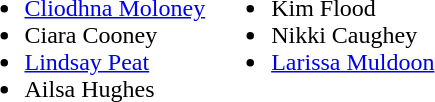<table>
<tr style="vertical-align:top">
<td><br><ul><li><a href='#'>Cliodhna Moloney</a></li><li>Ciara Cooney</li><li><a href='#'>Lindsay Peat</a></li><li>Ailsa Hughes</li></ul></td>
<td><br><ul><li>Kim Flood</li><li>Nikki Caughey</li><li><a href='#'>Larissa Muldoon</a></li></ul></td>
</tr>
</table>
